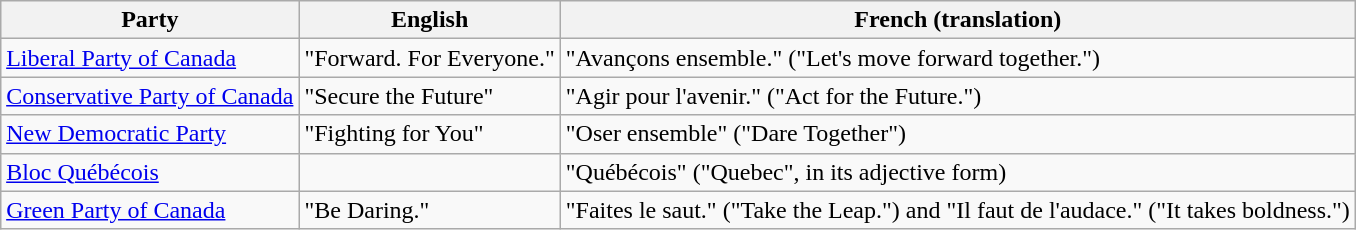<table class="wikitable" style="margin-left: auto; margin-right: auto; border: none;">
<tr>
<th>Party</th>
<th>English</th>
<th>French (translation)</th>
</tr>
<tr>
<td><a href='#'>Liberal Party of Canada</a></td>
<td>"Forward. For Everyone."</td>
<td>"Avançons ensemble." ("Let's move forward together.")</td>
</tr>
<tr>
<td><a href='#'>Conservative Party of Canada</a></td>
<td>"Secure the Future"</td>
<td>"Agir pour l'avenir." ("Act for the Future.")</td>
</tr>
<tr>
<td><a href='#'>New Democratic Party</a></td>
<td>"Fighting for You"</td>
<td>"Oser ensemble" ("Dare Together")</td>
</tr>
<tr>
<td><a href='#'>Bloc Québécois</a></td>
<td></td>
<td>"Québécois" ("Quebec", in its adjective form)</td>
</tr>
<tr>
<td><a href='#'>Green Party of Canada</a></td>
<td>"Be Daring."</td>
<td>"Faites le saut." ("Take the Leap.") and "Il faut de l'audace." ("It takes boldness.")</td>
</tr>
</table>
